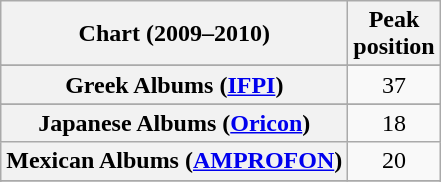<table class="wikitable sortable plainrowheaders" style="text-align:center">
<tr>
<th scope="col">Chart (2009–2010)</th>
<th scope="col">Peak<br>position</th>
</tr>
<tr>
</tr>
<tr>
</tr>
<tr>
</tr>
<tr>
</tr>
<tr>
</tr>
<tr>
</tr>
<tr>
</tr>
<tr>
<th scope="row">Greek Albums (<a href='#'>IFPI</a>)</th>
<td>37</td>
</tr>
<tr>
</tr>
<tr>
</tr>
<tr>
<th scope="row">Japanese Albums (<a href='#'>Oricon</a>)</th>
<td>18</td>
</tr>
<tr>
<th scope="row">Mexican Albums (<a href='#'>AMPROFON</a>)</th>
<td>20</td>
</tr>
<tr>
</tr>
<tr>
</tr>
<tr>
</tr>
<tr>
</tr>
<tr>
</tr>
<tr>
</tr>
<tr>
</tr>
</table>
